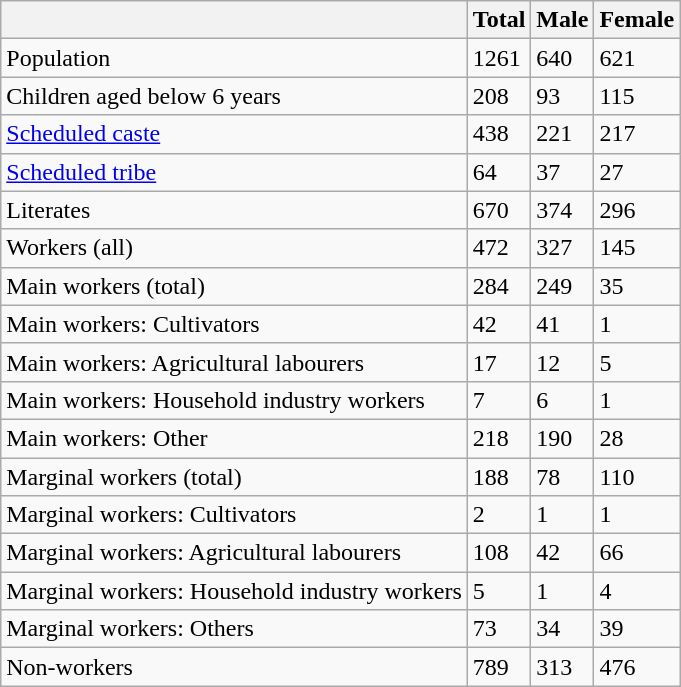<table class="wikitable sortable">
<tr>
<th></th>
<th>Total</th>
<th>Male</th>
<th>Female</th>
</tr>
<tr>
<td>Population</td>
<td>1261</td>
<td>640</td>
<td>621</td>
</tr>
<tr>
<td>Children aged below 6 years</td>
<td>208</td>
<td>93</td>
<td>115</td>
</tr>
<tr>
<td><a href='#'>Scheduled caste</a></td>
<td>438</td>
<td>221</td>
<td>217</td>
</tr>
<tr>
<td><a href='#'>Scheduled tribe</a></td>
<td>64</td>
<td>37</td>
<td>27</td>
</tr>
<tr>
<td>Literates</td>
<td>670</td>
<td>374</td>
<td>296</td>
</tr>
<tr>
<td>Workers (all)</td>
<td>472</td>
<td>327</td>
<td>145</td>
</tr>
<tr>
<td>Main workers (total)</td>
<td>284</td>
<td>249</td>
<td>35</td>
</tr>
<tr>
<td>Main workers: Cultivators</td>
<td>42</td>
<td>41</td>
<td>1</td>
</tr>
<tr>
<td>Main workers: Agricultural labourers</td>
<td>17</td>
<td>12</td>
<td>5</td>
</tr>
<tr>
<td>Main workers: Household industry workers</td>
<td>7</td>
<td>6</td>
<td>1</td>
</tr>
<tr>
<td>Main workers: Other</td>
<td>218</td>
<td>190</td>
<td>28</td>
</tr>
<tr>
<td>Marginal workers (total)</td>
<td>188</td>
<td>78</td>
<td>110</td>
</tr>
<tr>
<td>Marginal workers: Cultivators</td>
<td>2</td>
<td>1</td>
<td>1</td>
</tr>
<tr>
<td>Marginal workers: Agricultural labourers</td>
<td>108</td>
<td>42</td>
<td>66</td>
</tr>
<tr>
<td>Marginal workers: Household industry workers</td>
<td>5</td>
<td>1</td>
<td>4</td>
</tr>
<tr>
<td>Marginal workers: Others</td>
<td>73</td>
<td>34</td>
<td>39</td>
</tr>
<tr>
<td>Non-workers</td>
<td>789</td>
<td>313</td>
<td>476</td>
</tr>
</table>
